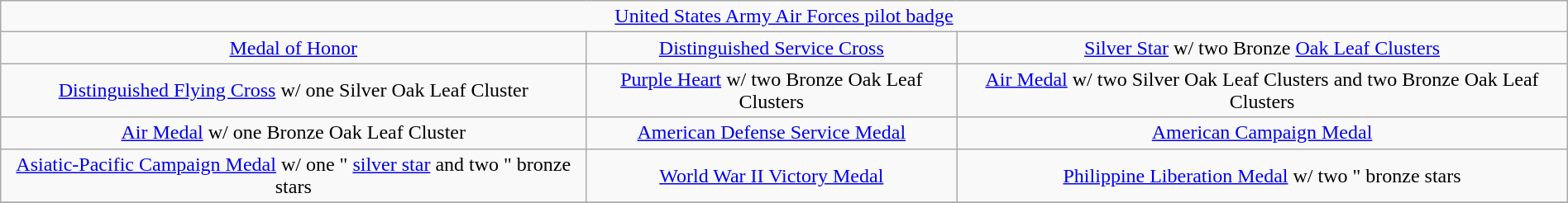<table class="wikitable" style="margin:1em auto; text-align:center;">
<tr>
<td colspan="4"><a href='#'>United States Army Air Forces pilot badge</a></td>
</tr>
<tr>
<td><a href='#'>Medal of Honor</a></td>
<td><a href='#'>Distinguished Service Cross</a></td>
<td><a href='#'>Silver Star</a> w/ two Bronze <a href='#'>Oak Leaf Clusters</a></td>
</tr>
<tr>
<td><a href='#'>Distinguished Flying Cross</a> w/ one Silver Oak Leaf Cluster</td>
<td><a href='#'>Purple Heart</a> w/ two Bronze Oak Leaf Clusters</td>
<td><a href='#'>Air Medal</a> w/ two Silver Oak Leaf Clusters and two Bronze Oak Leaf Clusters</td>
</tr>
<tr>
<td><a href='#'>Air Medal</a> w/ one Bronze Oak Leaf Cluster</td>
<td><a href='#'>American Defense Service Medal</a></td>
<td><a href='#'>American Campaign Medal</a></td>
</tr>
<tr>
<td><a href='#'>Asiatic-Pacific Campaign Medal</a> w/ one " <a href='#'>silver star</a> and two " bronze stars</td>
<td><a href='#'>World War II Victory Medal</a></td>
<td><a href='#'>Philippine Liberation Medal</a> w/ two " bronze stars</td>
</tr>
<tr>
</tr>
</table>
